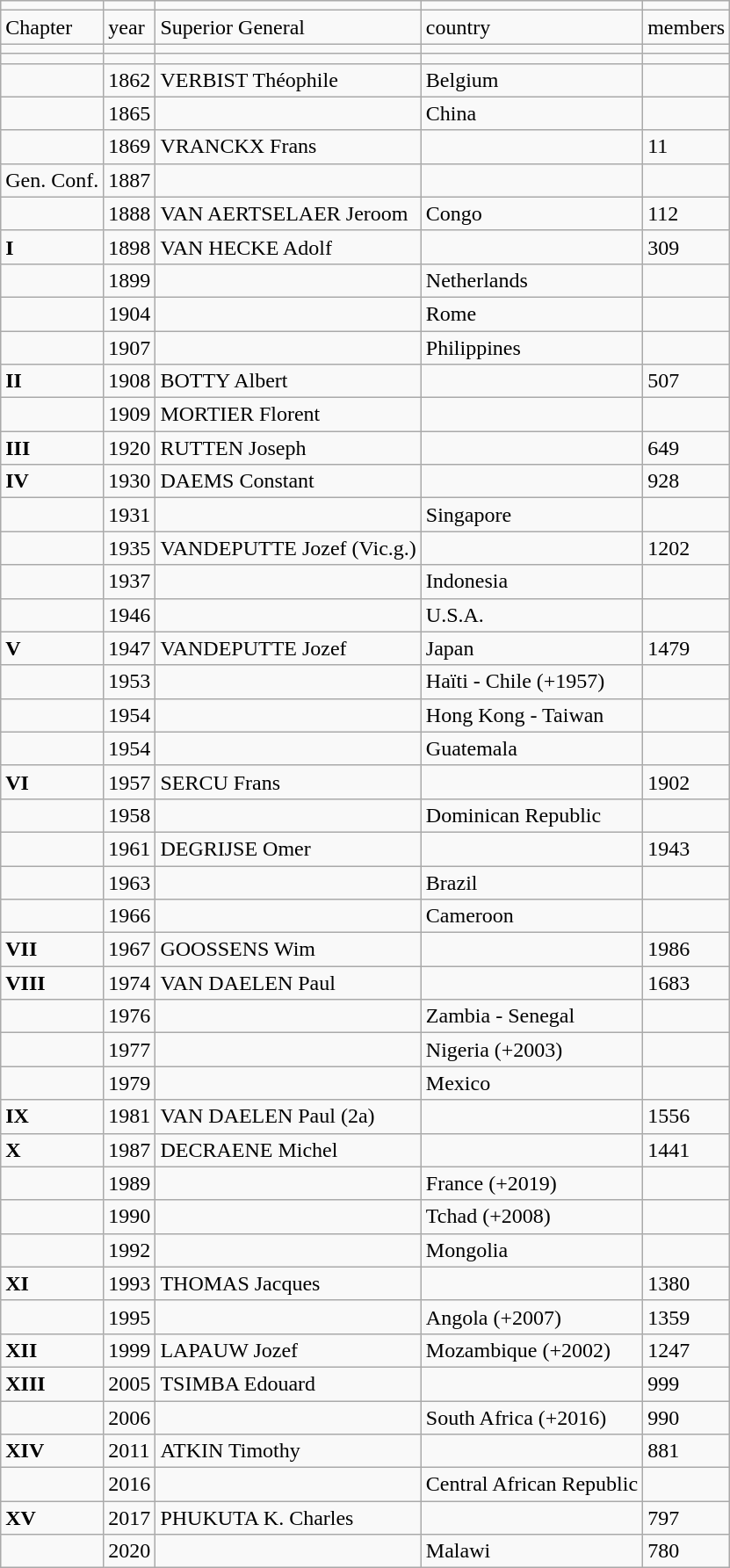<table class="wikitable">
<tr>
<td></td>
<td></td>
<td></td>
<td></td>
<td></td>
</tr>
<tr>
<td>Chapter</td>
<td>year</td>
<td>Superior General</td>
<td>country</td>
<td>members</td>
</tr>
<tr>
<td></td>
<td></td>
<td></td>
<td></td>
<td></td>
</tr>
<tr>
<td></td>
<td></td>
<td></td>
<td></td>
<td></td>
</tr>
<tr>
<td></td>
<td>1862</td>
<td>VERBIST Théophile</td>
<td>Belgium</td>
<td></td>
</tr>
<tr>
<td></td>
<td>1865</td>
<td></td>
<td>China</td>
<td></td>
</tr>
<tr>
<td></td>
<td>1869</td>
<td>VRANCKX Frans</td>
<td></td>
<td>11</td>
</tr>
<tr>
<td>Gen. Conf.</td>
<td>1887</td>
<td></td>
<td></td>
<td></td>
</tr>
<tr>
<td></td>
<td>1888</td>
<td>VAN AERTSELAER Jeroom</td>
<td>Congo</td>
<td>112</td>
</tr>
<tr>
<td><strong>I</strong></td>
<td>1898</td>
<td>VAN HECKE Adolf</td>
<td></td>
<td>309</td>
</tr>
<tr>
<td></td>
<td>1899</td>
<td></td>
<td>Netherlands</td>
<td></td>
</tr>
<tr>
<td></td>
<td>1904</td>
<td></td>
<td>Rome</td>
<td></td>
</tr>
<tr>
<td></td>
<td>1907</td>
<td></td>
<td>Philippines</td>
<td></td>
</tr>
<tr>
<td><strong>II</strong></td>
<td>1908</td>
<td>BOTTY Albert</td>
<td></td>
<td>507</td>
</tr>
<tr>
<td></td>
<td>1909</td>
<td>MORTIER Florent</td>
<td></td>
<td></td>
</tr>
<tr>
<td><strong>III</strong></td>
<td>1920</td>
<td>RUTTEN Joseph</td>
<td></td>
<td>649</td>
</tr>
<tr>
<td><strong>IV</strong></td>
<td>1930</td>
<td>DAEMS Constant</td>
<td></td>
<td>928</td>
</tr>
<tr>
<td></td>
<td>1931</td>
<td></td>
<td>Singapore</td>
<td></td>
</tr>
<tr>
<td></td>
<td>1935</td>
<td>VANDEPUTTE Jozef (Vic.g.)</td>
<td></td>
<td>1202</td>
</tr>
<tr>
<td></td>
<td>1937</td>
<td></td>
<td>Indonesia</td>
<td></td>
</tr>
<tr>
<td></td>
<td>1946</td>
<td></td>
<td>U.S.A.</td>
<td></td>
</tr>
<tr>
<td><strong>V</strong></td>
<td>1947</td>
<td>VANDEPUTTE Jozef</td>
<td>Japan</td>
<td>1479</td>
</tr>
<tr>
<td></td>
<td>1953</td>
<td></td>
<td>Haïti - Chile (+1957)</td>
<td></td>
</tr>
<tr>
<td></td>
<td>1954</td>
<td></td>
<td>Hong Kong - Taiwan</td>
<td></td>
</tr>
<tr>
<td></td>
<td>1954</td>
<td></td>
<td>Guatemala</td>
<td></td>
</tr>
<tr>
<td><strong>VI</strong></td>
<td>1957</td>
<td>SERCU Frans</td>
<td></td>
<td>1902</td>
</tr>
<tr>
<td></td>
<td>1958</td>
<td></td>
<td>Dominican Republic</td>
<td></td>
</tr>
<tr>
<td></td>
<td>1961</td>
<td>DEGRIJSE Omer</td>
<td></td>
<td>1943</td>
</tr>
<tr>
<td></td>
<td>1963</td>
<td></td>
<td>Brazil</td>
<td></td>
</tr>
<tr>
<td></td>
<td>1966</td>
<td></td>
<td>Cameroon</td>
<td></td>
</tr>
<tr>
<td><strong>VII</strong></td>
<td>1967</td>
<td>GOOSSENS Wim</td>
<td></td>
<td>1986</td>
</tr>
<tr>
<td><strong>VIII</strong></td>
<td>1974</td>
<td>VAN DAELEN Paul</td>
<td></td>
<td>1683</td>
</tr>
<tr>
<td></td>
<td>1976</td>
<td></td>
<td>Zambia - Senegal</td>
<td></td>
</tr>
<tr>
<td></td>
<td>1977</td>
<td></td>
<td>Nigeria (+2003)</td>
<td></td>
</tr>
<tr>
<td></td>
<td>1979</td>
<td></td>
<td>Mexico</td>
<td></td>
</tr>
<tr>
<td><strong>IX</strong></td>
<td>1981</td>
<td>VAN DAELEN Paul (2a)</td>
<td></td>
<td>1556</td>
</tr>
<tr>
<td><strong>X</strong></td>
<td>1987</td>
<td>DECRAENE Michel</td>
<td></td>
<td>1441</td>
</tr>
<tr>
<td></td>
<td>1989</td>
<td></td>
<td>France (+2019)</td>
<td></td>
</tr>
<tr>
<td></td>
<td>1990</td>
<td></td>
<td>Tchad (+2008)</td>
<td></td>
</tr>
<tr>
<td></td>
<td>1992</td>
<td></td>
<td>Mongolia</td>
<td></td>
</tr>
<tr>
<td><strong>XI</strong></td>
<td>1993</td>
<td>THOMAS Jacques</td>
<td></td>
<td>1380</td>
</tr>
<tr>
<td></td>
<td>1995</td>
<td></td>
<td>Angola (+2007)</td>
<td>1359</td>
</tr>
<tr>
<td><strong>XII</strong></td>
<td>1999</td>
<td>LAPAUW Jozef</td>
<td>Mozambique (+2002)</td>
<td>1247</td>
</tr>
<tr>
<td><strong>XIII</strong></td>
<td>2005</td>
<td>TSIMBA Edouard</td>
<td></td>
<td>999</td>
</tr>
<tr>
<td></td>
<td>2006</td>
<td></td>
<td>South Africa (+2016)</td>
<td>990</td>
</tr>
<tr>
<td><strong>XIV</strong></td>
<td>2011</td>
<td>ATKIN Timothy</td>
<td></td>
<td>881</td>
</tr>
<tr>
<td></td>
<td>2016</td>
<td></td>
<td>Central African Republic</td>
<td></td>
</tr>
<tr>
<td><strong>XV</strong></td>
<td>2017</td>
<td>PHUKUTA K. Charles</td>
<td></td>
<td>797</td>
</tr>
<tr>
<td></td>
<td>2020</td>
<td></td>
<td>Malawi</td>
<td>780</td>
</tr>
</table>
